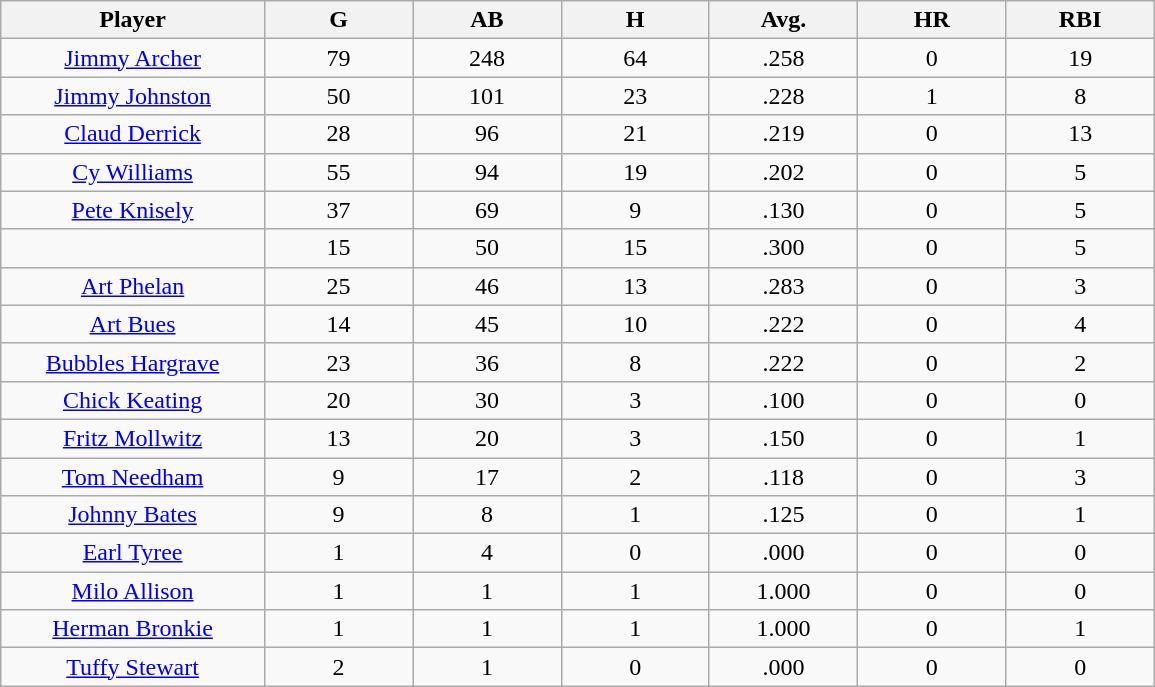<table class="wikitable sortable">
<tr>
<th bgcolor="#DDDDFF" width="16%">Player</th>
<th bgcolor="#DDDDFF" width="9%">G</th>
<th bgcolor="#DDDDFF" width="9%">AB</th>
<th bgcolor="#DDDDFF" width="9%">H</th>
<th bgcolor="#DDDDFF" width="9%">Avg.</th>
<th bgcolor="#DDDDFF" width="9%">HR</th>
<th bgcolor="#DDDDFF" width="9%">RBI</th>
</tr>
<tr align="center">
<td><a href='#'>Jimmy Archer</a></td>
<td>79</td>
<td>248</td>
<td>64</td>
<td>.258</td>
<td>0</td>
<td>19</td>
</tr>
<tr align=center>
<td><a href='#'>Jimmy Johnston</a></td>
<td>50</td>
<td>101</td>
<td>23</td>
<td>.228</td>
<td>1</td>
<td>8</td>
</tr>
<tr align=center>
<td><a href='#'>Claud Derrick</a></td>
<td>28</td>
<td>96</td>
<td>21</td>
<td>.219</td>
<td>0</td>
<td>13</td>
</tr>
<tr align=center>
<td><a href='#'>Cy Williams</a></td>
<td>55</td>
<td>94</td>
<td>19</td>
<td>.202</td>
<td>0</td>
<td>5</td>
</tr>
<tr align=center>
<td><a href='#'>Pete Knisely</a></td>
<td>37</td>
<td>69</td>
<td>9</td>
<td>.130</td>
<td>0</td>
<td>5</td>
</tr>
<tr align=center>
<td></td>
<td>15</td>
<td>50</td>
<td>15</td>
<td>.300</td>
<td>0</td>
<td>5</td>
</tr>
<tr align="center">
<td><a href='#'>Art Phelan</a></td>
<td>25</td>
<td>46</td>
<td>13</td>
<td>.283</td>
<td>0</td>
<td>3</td>
</tr>
<tr align=center>
<td><a href='#'>Art Bues</a></td>
<td>14</td>
<td>45</td>
<td>10</td>
<td>.222</td>
<td>0</td>
<td>4</td>
</tr>
<tr align=center>
<td><a href='#'>Bubbles Hargrave</a></td>
<td>23</td>
<td>36</td>
<td>8</td>
<td>.222</td>
<td>0</td>
<td>2</td>
</tr>
<tr align=center>
<td><a href='#'>Chick Keating</a></td>
<td>20</td>
<td>30</td>
<td>3</td>
<td>.100</td>
<td>0</td>
<td>0</td>
</tr>
<tr align=center>
<td><a href='#'>Fritz Mollwitz</a></td>
<td>13</td>
<td>20</td>
<td>3</td>
<td>.150</td>
<td>0</td>
<td>1</td>
</tr>
<tr align=center>
<td><a href='#'>Tom Needham</a></td>
<td>9</td>
<td>17</td>
<td>2</td>
<td>.118</td>
<td>0</td>
<td>3</td>
</tr>
<tr align=center>
<td><a href='#'>Johnny Bates</a></td>
<td>9</td>
<td>8</td>
<td>1</td>
<td>.125</td>
<td>0</td>
<td>1</td>
</tr>
<tr align=center>
<td><a href='#'>Earl Tyree</a></td>
<td>1</td>
<td>4</td>
<td>0</td>
<td>.000</td>
<td>0</td>
<td>0</td>
</tr>
<tr align=center>
<td><a href='#'>Milo Allison</a></td>
<td>1</td>
<td>1</td>
<td>1</td>
<td>1.000</td>
<td>0</td>
<td>0</td>
</tr>
<tr align=center>
<td><a href='#'>Herman Bronkie</a></td>
<td>1</td>
<td>1</td>
<td>1</td>
<td>1.000</td>
<td>0</td>
<td>1</td>
</tr>
<tr align=center>
<td><a href='#'>Tuffy Stewart</a></td>
<td>2</td>
<td>1</td>
<td>0</td>
<td>.000</td>
<td>0</td>
<td>0</td>
</tr>
</table>
